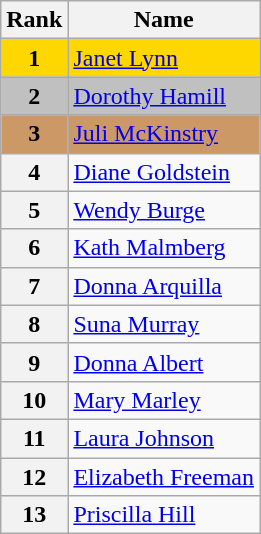<table class="wikitable">
<tr>
<th>Rank</th>
<th>Name</th>
</tr>
<tr bgcolor="gold">
<td align="center"><strong>1</strong></td>
<td><a href='#'>Janet Lynn</a></td>
</tr>
<tr bgcolor="silver">
<td align="center"><strong>2</strong></td>
<td><a href='#'>Dorothy Hamill</a></td>
</tr>
<tr bgcolor="cc9966">
<td align="center"><strong>3</strong></td>
<td><a href='#'>Juli McKinstry</a></td>
</tr>
<tr>
<th>4</th>
<td><a href='#'>Diane Goldstein</a></td>
</tr>
<tr>
<th>5</th>
<td><a href='#'>Wendy Burge</a></td>
</tr>
<tr>
<th>6</th>
<td><a href='#'>Kath Malmberg</a></td>
</tr>
<tr>
<th>7</th>
<td><a href='#'>Donna Arquilla</a></td>
</tr>
<tr>
<th>8</th>
<td><a href='#'>Suna Murray</a></td>
</tr>
<tr>
<th>9</th>
<td><a href='#'>Donna Albert</a></td>
</tr>
<tr>
<th>10</th>
<td><a href='#'>Mary Marley</a></td>
</tr>
<tr>
<th>11</th>
<td><a href='#'>Laura Johnson</a></td>
</tr>
<tr>
<th>12</th>
<td><a href='#'>Elizabeth Freeman</a></td>
</tr>
<tr>
<th>13</th>
<td><a href='#'>Priscilla Hill</a></td>
</tr>
</table>
